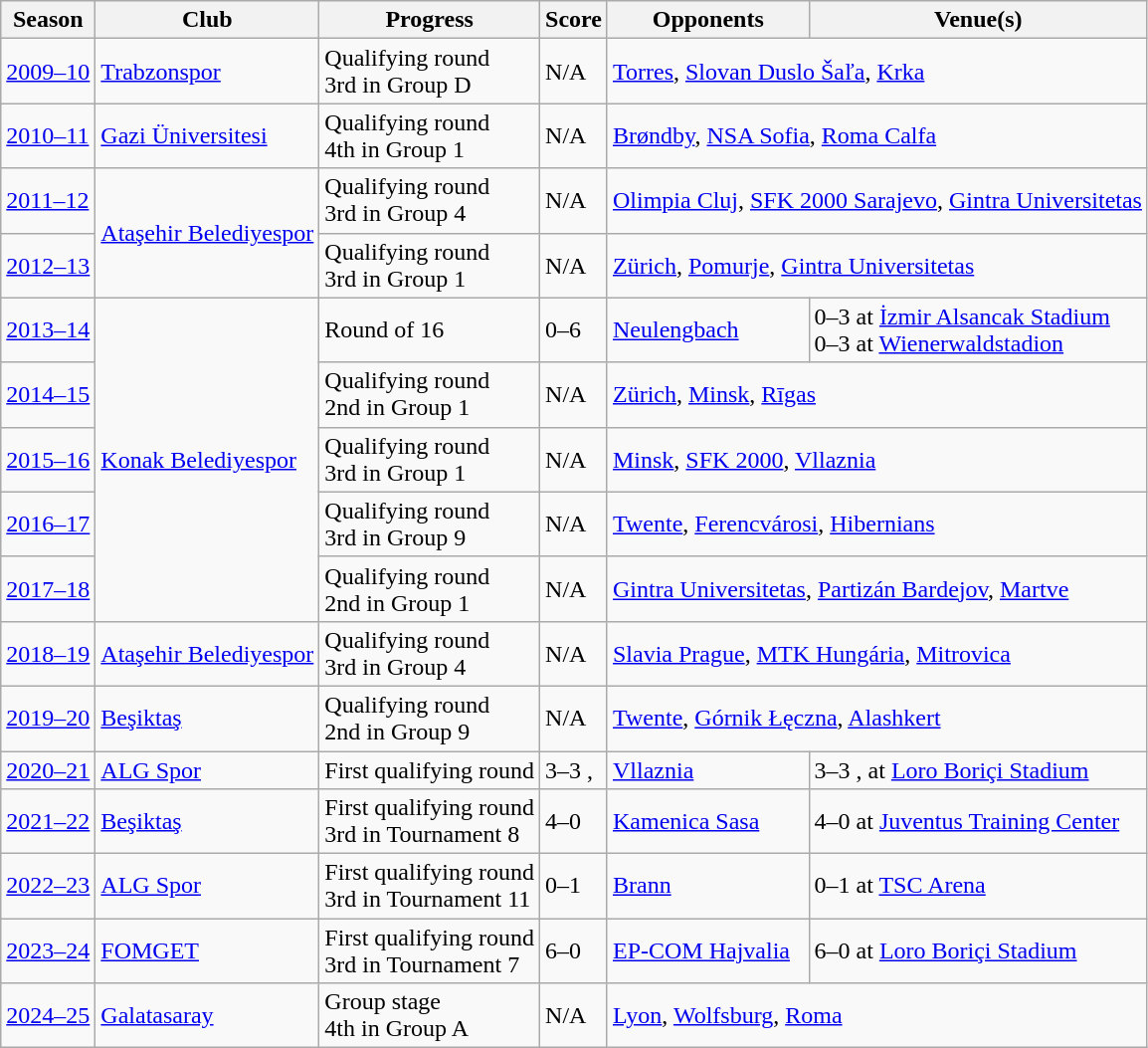<table class="wikitable Sortable">
<tr>
<th>Season</th>
<th>Club</th>
<th>Progress</th>
<th>Score</th>
<th>Opponents</th>
<th>Venue(s)</th>
</tr>
<tr>
<td><a href='#'>2009–10</a></td>
<td><a href='#'>Trabzonspor</a></td>
<td>Qualifying round<br>3rd in Group D</td>
<td>N/A</td>
<td colspan=2> <a href='#'>Torres</a>,  <a href='#'>Slovan Duslo Šaľa</a>,  <a href='#'>Krka</a></td>
</tr>
<tr>
<td><a href='#'>2010–11</a></td>
<td><a href='#'>Gazi Üniversitesi</a></td>
<td>Qualifying round<br>4th in Group 1</td>
<td>N/A</td>
<td colspan=2> <a href='#'>Brøndby</a>,  <a href='#'>NSA Sofia</a>,  <a href='#'>Roma Calfa</a></td>
</tr>
<tr>
<td><a href='#'>2011–12</a></td>
<td rowspan=2><a href='#'>Ataşehir Belediyespor</a></td>
<td>Qualifying round<br>3rd in Group 4</td>
<td>N/A</td>
<td colspan=2> <a href='#'>Olimpia Cluj</a>,  <a href='#'>SFK 2000 Sarajevo</a>,  <a href='#'>Gintra Universitetas</a></td>
</tr>
<tr>
<td><a href='#'>2012–13</a></td>
<td>Qualifying round<br>3rd in Group 1</td>
<td>N/A</td>
<td colspan=2> <a href='#'>Zürich</a>,  <a href='#'>Pomurje</a>,  <a href='#'>Gintra Universitetas</a></td>
</tr>
<tr>
<td><a href='#'>2013–14</a></td>
<td rowspan=5><a href='#'>Konak Belediyespor</a></td>
<td>Round of 16</td>
<td>0–6</td>
<td> <a href='#'>Neulengbach</a></td>
<td>0–3 at <a href='#'>İzmir Alsancak Stadium</a><br>0–3 at <a href='#'>Wienerwaldstadion</a></td>
</tr>
<tr>
<td><a href='#'>2014–15</a></td>
<td>Qualifying round<br>2nd in Group 1</td>
<td>N/A</td>
<td colspan=2> <a href='#'>Zürich</a>,  <a href='#'>Minsk</a>,  <a href='#'>Rīgas</a></td>
</tr>
<tr>
<td><a href='#'>2015–16</a></td>
<td>Qualifying round<br>3rd in Group 1</td>
<td>N/A</td>
<td colspan=2> <a href='#'>Minsk</a>,  <a href='#'>SFK 2000</a>,  <a href='#'>Vllaznia</a></td>
</tr>
<tr>
<td><a href='#'>2016–17</a></td>
<td>Qualifying round<br>3rd in Group 9</td>
<td>N/A</td>
<td colspan=2> <a href='#'>Twente</a>,  <a href='#'>Ferencvárosi</a>,  <a href='#'>Hibernians</a></td>
</tr>
<tr>
<td><a href='#'>2017–18</a></td>
<td>Qualifying round<br>2nd in Group 1</td>
<td>N/A</td>
<td colspan=2> <a href='#'>Gintra Universitetas</a>,  <a href='#'>Partizán Bardejov</a>,  <a href='#'>Martve</a></td>
</tr>
<tr>
<td><a href='#'>2018–19</a></td>
<td><a href='#'>Ataşehir Belediyespor</a></td>
<td>Qualifying round<br>3rd in Group 4</td>
<td>N/A</td>
<td colspan=2> <a href='#'>Slavia Prague</a>,  <a href='#'>MTK Hungária</a>,  <a href='#'>Mitrovica</a></td>
</tr>
<tr>
<td><a href='#'>2019–20</a></td>
<td><a href='#'>Beşiktaş</a></td>
<td>Qualifying round<br>2nd in Group 9</td>
<td>N/A</td>
<td colspan=2> <a href='#'>Twente</a>,  <a href='#'>Górnik Łęczna</a>,  <a href='#'>Alashkert</a></td>
</tr>
<tr>
<td><a href='#'>2020–21</a></td>
<td><a href='#'>ALG Spor</a></td>
<td>First qualifying round</td>
<td>3–3 , </td>
<td> <a href='#'>Vllaznia</a></td>
<td>3–3 ,  at <a href='#'>Loro Boriçi Stadium</a></td>
</tr>
<tr>
<td><a href='#'>2021–22</a></td>
<td><a href='#'>Beşiktaş</a></td>
<td>First qualifying round <br>3rd in Tournament 8</td>
<td>4–0</td>
<td> <a href='#'>Kamenica Sasa</a></td>
<td>4–0 at <a href='#'>Juventus Training Center</a></td>
</tr>
<tr>
<td><a href='#'>2022–23</a></td>
<td><a href='#'>ALG Spor</a></td>
<td>First qualifying round <br>3rd in Tournament 11</td>
<td>0–1</td>
<td> <a href='#'>Brann</a></td>
<td>0–1 at <a href='#'>TSC Arena</a></td>
</tr>
<tr>
<td><a href='#'>2023–24</a></td>
<td><a href='#'>FOMGET</a></td>
<td>First qualifying round <br>3rd in Tournament 7</td>
<td>6–0</td>
<td> <a href='#'>EP-COM Hajvalia</a></td>
<td>6–0 at <a href='#'>Loro Boriçi Stadium</a></td>
</tr>
<tr>
<td><a href='#'>2024–25</a></td>
<td><a href='#'>Galatasaray</a></td>
<td>Group stage<br>4th in Group A</td>
<td>N/A</td>
<td colspan=2> <a href='#'>Lyon</a>,  <a href='#'>Wolfsburg</a>,  <a href='#'>Roma</a></td>
</tr>
</table>
